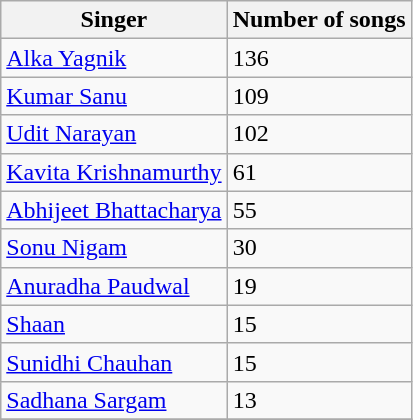<table class="wikitable">
<tr>
<th>Singer</th>
<th>Number of songs</th>
</tr>
<tr>
<td><a href='#'>Alka Yagnik</a></td>
<td>136</td>
</tr>
<tr>
<td><a href='#'>Kumar Sanu</a></td>
<td>109</td>
</tr>
<tr>
<td><a href='#'>Udit Narayan</a></td>
<td>102</td>
</tr>
<tr>
<td><a href='#'>Kavita Krishnamurthy</a></td>
<td>61</td>
</tr>
<tr>
<td><a href='#'>Abhijeet Bhattacharya</a></td>
<td>55</td>
</tr>
<tr>
<td><a href='#'>Sonu Nigam</a></td>
<td>30</td>
</tr>
<tr>
<td><a href='#'>Anuradha Paudwal</a></td>
<td>19</td>
</tr>
<tr>
<td><a href='#'>Shaan</a></td>
<td>15</td>
</tr>
<tr>
<td><a href='#'>Sunidhi Chauhan</a></td>
<td>15</td>
</tr>
<tr>
<td><a href='#'>Sadhana Sargam</a></td>
<td>13</td>
</tr>
<tr>
</tr>
</table>
